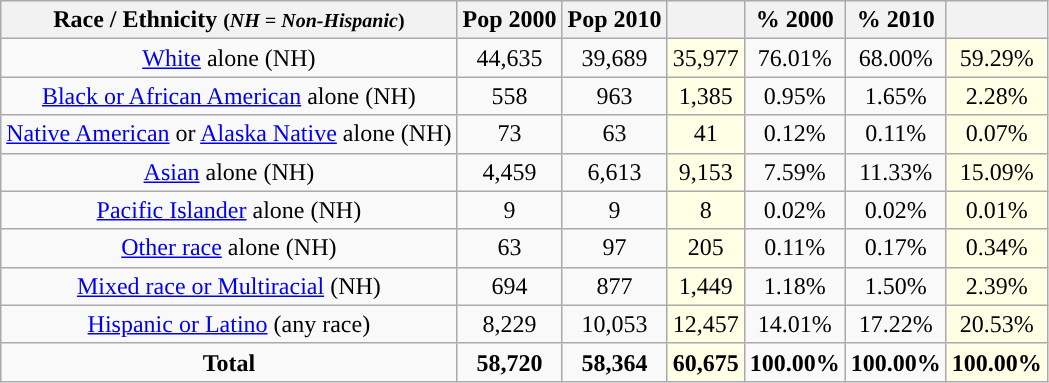<table class="wikitable" style="text-align:center;">
<tr>
<th>Race / Ethnicity <small>(<em>NH = Non-Hispanic</em>)</small></th>
<th>Pop 2000</th>
<th>Pop 2010</th>
<th></th>
<th>% 2000</th>
<th>% 2010</th>
<th></th>
</tr>
<tr>
<td><a href='#'>White</a> alone (NH)</td>
<td>44,635</td>
<td>39,689</td>
<td style='background: #ffffe6;'>35,977</td>
<td>76.01%</td>
<td>68.00%</td>
<td style='background: #ffffe6;'>59.29%</td>
</tr>
<tr>
<td><a href='#'>Black or African American</a> alone (NH)</td>
<td>558</td>
<td>963</td>
<td style='background: #ffffe6;'>1,385</td>
<td>0.95%</td>
<td>1.65%</td>
<td style='background: #ffffe6;'>2.28%</td>
</tr>
<tr>
<td><a href='#'>Native American</a> or <a href='#'>Alaska Native</a> alone (NH)</td>
<td>73</td>
<td>63</td>
<td style='background: #ffffe6;'>41</td>
<td>0.12%</td>
<td>0.11%</td>
<td style='background: #ffffe6;'>0.07%</td>
</tr>
<tr>
<td><a href='#'>Asian</a> alone (NH)</td>
<td>4,459</td>
<td>6,613</td>
<td style='background: #ffffe6;'>9,153</td>
<td>7.59%</td>
<td>11.33%</td>
<td style='background: #ffffe6;'>15.09%</td>
</tr>
<tr>
<td><a href='#'>Pacific Islander</a> alone (NH)</td>
<td>9</td>
<td>9</td>
<td style='background: #ffffe6;'>8</td>
<td>0.02%</td>
<td>0.02%</td>
<td style='background: #ffffe6;'>0.01%</td>
</tr>
<tr>
<td><a href='#'>Other race</a> alone (NH)</td>
<td>63</td>
<td>97</td>
<td style='background: #ffffe6;'>205</td>
<td>0.11%</td>
<td>0.17%</td>
<td style='background: #ffffe6;'>0.34%</td>
</tr>
<tr>
<td><a href='#'>Mixed race or Multiracial</a> (NH)</td>
<td>694</td>
<td>877</td>
<td style='background: #ffffe6;'>1,449</td>
<td>1.18%</td>
<td>1.50%</td>
<td style='background: #ffffe6;'>2.39%</td>
</tr>
<tr>
<td><a href='#'>Hispanic or Latino</a> (any race)</td>
<td>8,229</td>
<td>10,053</td>
<td style='background: #ffffe6;'>12,457</td>
<td>14.01%</td>
<td>17.22%</td>
<td style='background: #ffffe6;'>20.53%</td>
</tr>
<tr>
<td><strong>Total</strong></td>
<td><strong>58,720</strong></td>
<td><strong>58,364</strong></td>
<td style='background: #ffffe6;'><strong>60,675</strong></td>
<td><strong>100.00%</strong></td>
<td><strong>100.00%</strong></td>
<td style='background: #ffffe6;'><strong>100.00%</strong></td>
</tr>
</table>
